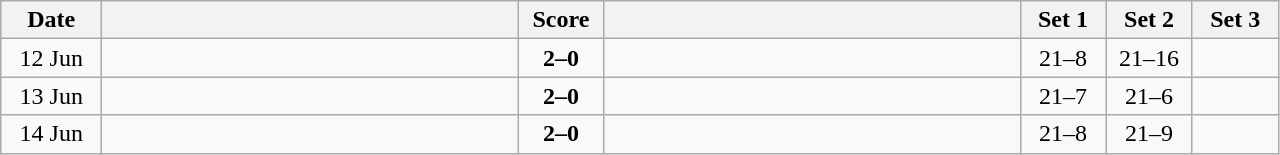<table class="wikitable" style="text-align: center;">
<tr>
<th width="60">Date</th>
<th align="right" width="270"></th>
<th width="50">Score</th>
<th align="left" width="270"></th>
<th width="50">Set 1</th>
<th width="50">Set 2</th>
<th width="50">Set 3</th>
</tr>
<tr>
<td>12 Jun</td>
<td align=left><strong></strong></td>
<td align=center><strong>2–0</strong></td>
<td align=left></td>
<td>21–8</td>
<td>21–16</td>
<td></td>
</tr>
<tr>
<td>13 Jun</td>
<td align=left><strong></strong></td>
<td align=center><strong>2–0</strong></td>
<td align=left></td>
<td>21–7</td>
<td>21–6</td>
<td></td>
</tr>
<tr>
<td>14 Jun</td>
<td align=left><strong></strong></td>
<td align=center><strong>2–0</strong></td>
<td align=left></td>
<td>21–8</td>
<td>21–9</td>
<td></td>
</tr>
</table>
